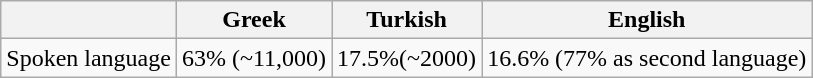<table class="wikitable">
<tr>
<th></th>
<th>Greek</th>
<th>Turkish</th>
<th>English</th>
</tr>
<tr>
<td>Spoken language</td>
<td>63% (~11,000)</td>
<td>17.5%(~2000)</td>
<td>16.6% (77% as second language)</td>
</tr>
</table>
